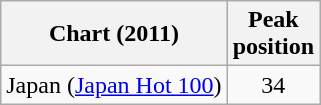<table class="wikitable sortable">
<tr>
<th>Chart (2011)</th>
<th align="center">Peak<br>position</th>
</tr>
<tr>
<td>Japan (<a href='#'>Japan Hot 100</a>)</td>
<td align="center">34</td>
</tr>
</table>
